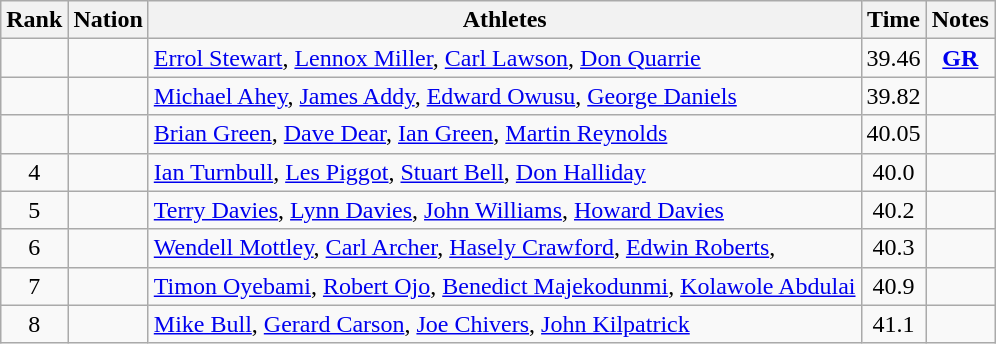<table class="wikitable sortable" style="text-align:center;">
<tr>
<th scope=col>Rank</th>
<th scope=col>Nation</th>
<th scope=col>Athletes</th>
<th scope=col>Time</th>
<th scope=col>Notes</th>
</tr>
<tr>
<td></td>
<td style="text-align:left;"></td>
<td style="text-align:left;"><a href='#'>Errol Stewart</a>, <a href='#'>Lennox Miller</a>, <a href='#'>Carl Lawson</a>, <a href='#'>Don Quarrie</a></td>
<td>39.46</td>
<td><strong><a href='#'>GR</a></strong></td>
</tr>
<tr>
<td></td>
<td style="text-align:left;"></td>
<td style="text-align:left;"><a href='#'>Michael Ahey</a>, <a href='#'>James Addy</a>, <a href='#'>Edward Owusu</a>, <a href='#'>George Daniels</a></td>
<td>39.82</td>
<td></td>
</tr>
<tr>
<td></td>
<td style="text-align:left;"></td>
<td style="text-align:left;"><a href='#'>Brian Green</a>, <a href='#'>Dave Dear</a>, <a href='#'>Ian Green</a>, <a href='#'>Martin Reynolds</a></td>
<td>40.05</td>
<td></td>
</tr>
<tr>
<td>4</td>
<td style="text-align:left;"></td>
<td style="text-align:left;"><a href='#'>Ian Turnbull</a>, <a href='#'>Les Piggot</a>, <a href='#'>Stuart Bell</a>, <a href='#'>Don Halliday</a></td>
<td>40.0</td>
<td></td>
</tr>
<tr>
<td>5</td>
<td style="text-align:left;"></td>
<td style="text-align:left;"><a href='#'>Terry Davies</a>, <a href='#'>Lynn Davies</a>, <a href='#'>John Williams</a>, <a href='#'>Howard Davies</a></td>
<td>40.2</td>
<td></td>
</tr>
<tr>
<td>6</td>
<td style="text-align:left;"></td>
<td style="text-align:left;"><a href='#'>Wendell Mottley</a>, <a href='#'>Carl Archer</a>, <a href='#'>Hasely Crawford</a>, <a href='#'>Edwin Roberts</a>,</td>
<td>40.3</td>
<td></td>
</tr>
<tr>
<td>7</td>
<td style="text-align:left;"></td>
<td style="text-align:left;"><a href='#'>Timon Oyebami</a>, <a href='#'>Robert Ojo</a>, <a href='#'>Benedict Majekodunmi</a>, <a href='#'>Kolawole Abdulai</a></td>
<td>40.9</td>
<td></td>
</tr>
<tr>
<td>8</td>
<td style="text-align:left;"></td>
<td style="text-align:left;"><a href='#'>Mike Bull</a>, <a href='#'>Gerard Carson</a>, <a href='#'>Joe Chivers</a>, <a href='#'>John Kilpatrick</a></td>
<td>41.1</td>
<td></td>
</tr>
</table>
